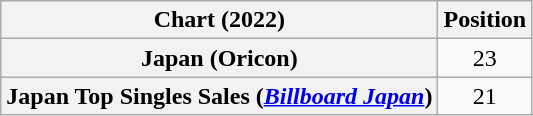<table class="wikitable plainrowheaders" style="text-align:center">
<tr>
<th scope="col">Chart (2022)</th>
<th scope="col">Position</th>
</tr>
<tr>
<th scope="row">Japan (Oricon)</th>
<td>23</td>
</tr>
<tr>
<th scope="row">Japan Top Singles Sales (<em><a href='#'>Billboard Japan</a></em>)</th>
<td>21</td>
</tr>
</table>
